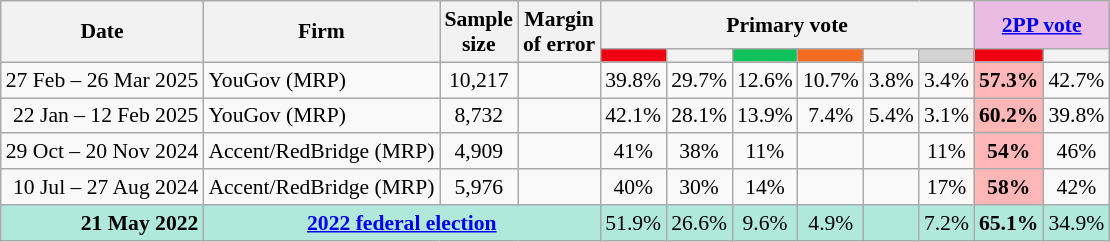<table class="nowrap wikitable tpl-blanktable" style=text-align:center;font-size:90%>
<tr>
<th rowspan=2>Date</th>
<th rowspan=2>Firm</th>
<th rowspan=2>Sample<br>size</th>
<th rowspan=2>Margin<br>of error</th>
<th colspan=6>Primary vote</th>
<th colspan=2 class=unsortable style=background:#ebbce3><a href='#'>2PP vote</a></th>
</tr>
<tr>
<th class="unsortable" style="background:#F00011"></th>
<th class="unsortable" style=background:></th>
<th class=unsortable style=background:#10C25B></th>
<th class=unsortable style=background:#f36c21></th>
<th class=unsortable style=background:></th>
<th class=unsortable style=background:lightgray></th>
<th class="unsortable" style="background:#F00011"></th>
<th class="unsortable" style=background:></th>
</tr>
<tr>
<td align=right>27 Feb – 26 Mar 2025</td>
<td align=left>YouGov (MRP)</td>
<td>10,217</td>
<td></td>
<td>39.8%</td>
<td>29.7%</td>
<td>12.6%</td>
<td>10.7%</td>
<td>3.8%</td>
<td>3.4%</td>
<th style=background:#FFB6B6>57.3%</th>
<td>42.7%</td>
</tr>
<tr>
<td align=right>22 Jan – 12 Feb 2025</td>
<td align=left>YouGov (MRP)</td>
<td>8,732</td>
<td></td>
<td>42.1%</td>
<td>28.1%</td>
<td>13.9%</td>
<td>7.4%</td>
<td>5.4%</td>
<td>3.1%</td>
<th style=background:#FFB6B6>60.2%</th>
<td>39.8%</td>
</tr>
<tr>
<td align=right>29 Oct – 20 Nov 2024</td>
<td align=left>Accent/RedBridge (MRP)</td>
<td>4,909</td>
<td></td>
<td>41%</td>
<td>38%</td>
<td>11%</td>
<td></td>
<td></td>
<td>11%</td>
<th style=background:#FFB6B6>54%</th>
<td>46%</td>
</tr>
<tr>
<td align=right>10 Jul – 27 Aug 2024</td>
<td align=left>Accent/RedBridge (MRP)</td>
<td>5,976</td>
<td></td>
<td>40%</td>
<td>30%</td>
<td>14%</td>
<td></td>
<td></td>
<td>17%</td>
<th style=background:#FFB6B6>58%</th>
<td>42%</td>
</tr>
<tr style="background:#b0e9db">
<td style="text-align:right" data-sort-value="21-May-2022"><strong>21 May 2022</strong></td>
<td colspan="3" style="text-align:center"><strong><a href='#'>2022 federal election</a></strong></td>
<td>51.9%</td>
<td>26.6%</td>
<td>9.6%</td>
<td>4.9%</td>
<td></td>
<td>7.2%</td>
<td><strong>65.1%</strong></td>
<td>34.9%</td>
</tr>
</table>
